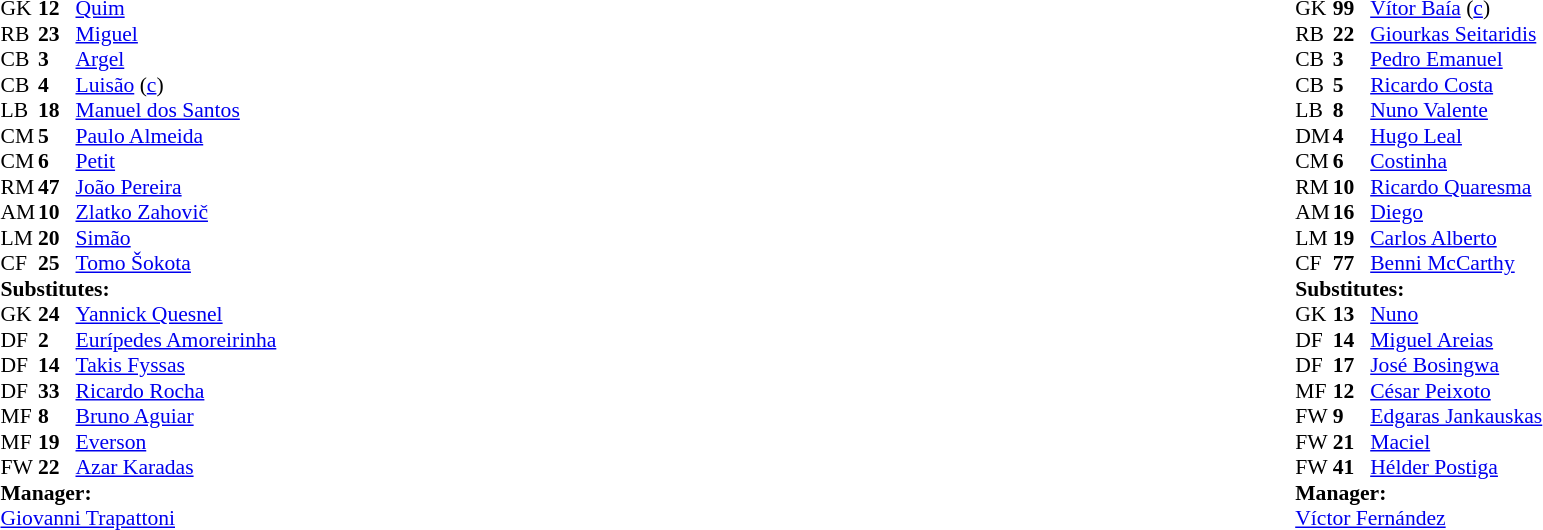<table width="100%">
<tr>
<td valign="top" width="50%"><br><table style="font-size: 90%" cellspacing="0" cellpadding="0">
<tr>
<td colspan="4"></td>
</tr>
<tr>
<th width=25></th>
<th width=25></th>
</tr>
<tr>
<td>GK</td>
<td><strong>12</strong></td>
<td> <a href='#'>Quim</a></td>
</tr>
<tr>
<td>RB</td>
<td><strong>23</strong></td>
<td> <a href='#'>Miguel</a></td>
</tr>
<tr>
<td>CB</td>
<td><strong>3</strong></td>
<td> <a href='#'>Argel</a></td>
</tr>
<tr>
<td>CB</td>
<td><strong>4</strong></td>
<td> <a href='#'>Luisão</a> (<a href='#'>c</a>)</td>
<td></td>
</tr>
<tr>
<td>LB</td>
<td><strong>18</strong></td>
<td> <a href='#'>Manuel dos Santos</a></td>
<td></td>
</tr>
<tr>
<td>CM</td>
<td><strong>5</strong></td>
<td> <a href='#'>Paulo Almeida</a></td>
<td></td>
<td></td>
</tr>
<tr>
<td>CM</td>
<td><strong>6</strong></td>
<td> <a href='#'>Petit</a></td>
<td></td>
</tr>
<tr>
<td>RM</td>
<td><strong>47</strong></td>
<td> <a href='#'>João Pereira</a></td>
<td></td>
<td></td>
</tr>
<tr>
<td>AM</td>
<td><strong>10</strong></td>
<td> <a href='#'>Zlatko Zahovič</a></td>
<td></td>
<td></td>
</tr>
<tr>
<td>LM</td>
<td><strong>20</strong></td>
<td> <a href='#'>Simão</a></td>
</tr>
<tr>
<td>CF</td>
<td><strong>25</strong></td>
<td> <a href='#'>Tomo Šokota</a></td>
</tr>
<tr>
<td colspan=3><strong>Substitutes:</strong></td>
</tr>
<tr>
<td>GK</td>
<td><strong>24</strong></td>
<td> <a href='#'>Yannick Quesnel</a></td>
</tr>
<tr>
<td>DF</td>
<td><strong>2</strong></td>
<td> <a href='#'>Eurípedes Amoreirinha</a></td>
</tr>
<tr>
<td>DF</td>
<td><strong>14</strong></td>
<td> <a href='#'>Takis Fyssas</a></td>
</tr>
<tr>
<td>DF</td>
<td><strong>33</strong></td>
<td> <a href='#'>Ricardo Rocha</a></td>
</tr>
<tr>
<td>MF</td>
<td><strong>8</strong></td>
<td> <a href='#'>Bruno Aguiar</a></td>
<td></td>
<td></td>
</tr>
<tr>
<td>MF</td>
<td><strong>19</strong></td>
<td> <a href='#'>Everson</a></td>
<td></td>
<td></td>
</tr>
<tr>
<td>FW</td>
<td><strong>22</strong></td>
<td> <a href='#'>Azar Karadas</a></td>
<td></td>
<td></td>
</tr>
<tr>
<td colspan=3><strong>Manager:</strong></td>
</tr>
<tr>
<td colspan=4> <a href='#'>Giovanni Trapattoni</a></td>
</tr>
</table>
</td>
<td valign="top"></td>
<td valign="top" width="50%"><br><table style="font-size: 90%" cellspacing="0" cellpadding="0" align=center>
<tr>
<td colspan="4"></td>
</tr>
<tr>
<th width=25></th>
<th width=25></th>
</tr>
<tr>
<td>GK</td>
<td><strong>99</strong></td>
<td> <a href='#'>Vítor Baía</a> (<a href='#'>c</a>)</td>
<td></td>
<td></td>
</tr>
<tr>
<td>RB</td>
<td><strong>22</strong></td>
<td> <a href='#'>Giourkas Seitaridis</a></td>
</tr>
<tr>
<td>CB</td>
<td><strong>3</strong></td>
<td> <a href='#'>Pedro Emanuel</a></td>
</tr>
<tr>
<td>CB</td>
<td><strong>5</strong></td>
<td> <a href='#'>Ricardo Costa</a></td>
</tr>
<tr>
<td>LB</td>
<td><strong>8</strong></td>
<td> <a href='#'>Nuno Valente</a></td>
</tr>
<tr>
<td>DM</td>
<td><strong>4</strong></td>
<td> <a href='#'>Hugo Leal</a></td>
</tr>
<tr>
<td>CM</td>
<td><strong>6</strong></td>
<td> <a href='#'>Costinha</a></td>
<td></td>
</tr>
<tr>
<td>RM</td>
<td><strong>10</strong></td>
<td> <a href='#'>Ricardo Quaresma</a></td>
<td></td>
<td></td>
</tr>
<tr>
<td>AM</td>
<td><strong>16</strong></td>
<td> <a href='#'>Diego</a></td>
<td></td>
<td></td>
</tr>
<tr>
<td>LM</td>
<td><strong>19</strong></td>
<td> <a href='#'>Carlos Alberto</a></td>
</tr>
<tr>
<td>CF</td>
<td><strong>77</strong></td>
<td> <a href='#'>Benni McCarthy</a></td>
<td></td>
<td></td>
</tr>
<tr>
<td colspan=3><strong>Substitutes:</strong></td>
</tr>
<tr>
<td>GK</td>
<td><strong>13</strong></td>
<td> <a href='#'>Nuno</a></td>
</tr>
<tr>
<td>DF</td>
<td><strong>14</strong></td>
<td> <a href='#'>Miguel Areias</a></td>
</tr>
<tr>
<td>DF</td>
<td><strong>17</strong></td>
<td> <a href='#'>José Bosingwa</a></td>
<td></td>
<td></td>
</tr>
<tr>
<td>MF</td>
<td><strong>12</strong></td>
<td> <a href='#'>César Peixoto</a></td>
<td></td>
<td></td>
</tr>
<tr>
<td>FW</td>
<td><strong>9</strong></td>
<td> <a href='#'>Edgaras Jankauskas</a></td>
</tr>
<tr>
<td>FW</td>
<td><strong>21</strong></td>
<td> <a href='#'>Maciel</a></td>
</tr>
<tr>
<td>FW</td>
<td><strong>41</strong></td>
<td> <a href='#'>Hélder Postiga</a></td>
<td></td>
<td></td>
</tr>
<tr>
<td colspan=3><strong>Manager:</strong></td>
</tr>
<tr>
<td colspan=4> <a href='#'>Víctor Fernández</a></td>
</tr>
</table>
</td>
</tr>
</table>
